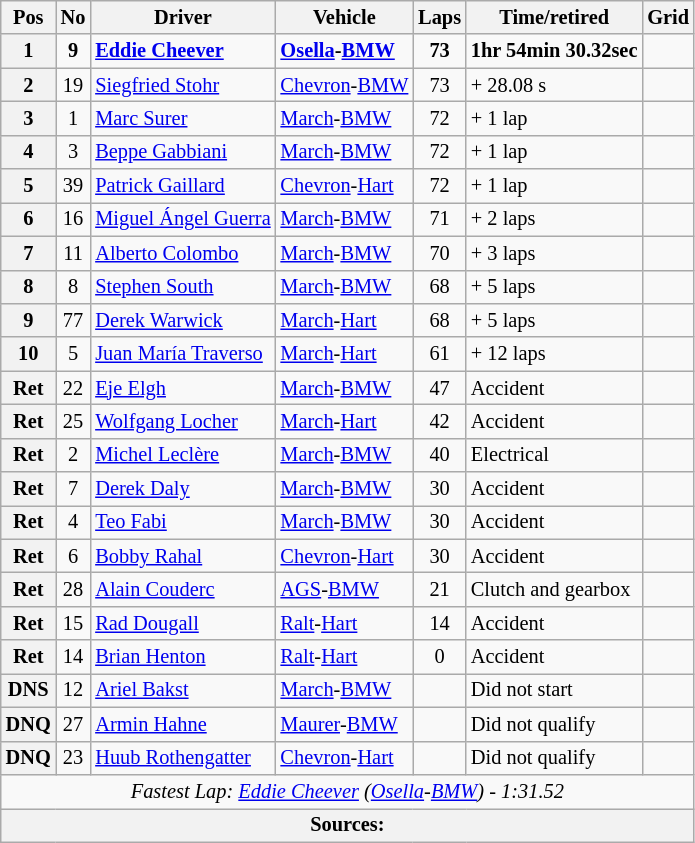<table class="wikitable" style="font-size: 85%;">
<tr>
<th>Pos</th>
<th>No</th>
<th>Driver</th>
<th>Vehicle</th>
<th>Laps</th>
<th>Time/retired</th>
<th>Grid</th>
</tr>
<tr>
<th>1</th>
<td style="text-align:center;"><strong>9</strong></td>
<td> <strong><a href='#'>Eddie Cheever</a></strong></td>
<td><strong><a href='#'>Osella</a>-<a href='#'>BMW</a></strong></td>
<td style="text-align:center;"><strong>73</strong></td>
<td><strong>1hr 54min 30.32sec</strong></td>
<td style="text-align:center;"><strong></strong></td>
</tr>
<tr>
<th>2</th>
<td style="text-align:center;">19</td>
<td> <a href='#'>Siegfried Stohr</a></td>
<td><a href='#'>Chevron</a>-<a href='#'>BMW</a></td>
<td style="text-align:center;">73</td>
<td>+ 28.08 s</td>
<td style="text-align:center;"></td>
</tr>
<tr>
<th>3</th>
<td style="text-align:center;">1</td>
<td> <a href='#'>Marc Surer</a></td>
<td><a href='#'>March</a>-<a href='#'>BMW</a></td>
<td style="text-align:center;">72</td>
<td>+ 1 lap</td>
<td style="text-align:center;"></td>
</tr>
<tr>
<th>4</th>
<td style="text-align:center;">3</td>
<td> <a href='#'>Beppe Gabbiani</a></td>
<td><a href='#'>March</a>-<a href='#'>BMW</a></td>
<td style="text-align:center;">72</td>
<td>+ 1 lap</td>
<td style="text-align:center;"></td>
</tr>
<tr>
<th>5</th>
<td style="text-align:center;">39</td>
<td> <a href='#'>Patrick Gaillard</a></td>
<td><a href='#'>Chevron</a>-<a href='#'>Hart</a></td>
<td style="text-align:center;">72</td>
<td>+ 1 lap</td>
<td style="text-align:center;"></td>
</tr>
<tr>
<th>6</th>
<td style="text-align:center;">16</td>
<td> <a href='#'>Miguel Ángel Guerra</a></td>
<td><a href='#'>March</a>-<a href='#'>BMW</a></td>
<td style="text-align:center;">71</td>
<td>+ 2 laps</td>
<td style="text-align:center;"></td>
</tr>
<tr>
<th>7</th>
<td style="text-align:center;">11</td>
<td> <a href='#'>Alberto Colombo</a></td>
<td><a href='#'>March</a>-<a href='#'>BMW</a></td>
<td style="text-align:center;">70</td>
<td>+ 3 laps</td>
<td style="text-align:center;"></td>
</tr>
<tr>
<th>8</th>
<td style="text-align:center;">8</td>
<td> <a href='#'>Stephen South</a></td>
<td><a href='#'>March</a>-<a href='#'>BMW</a></td>
<td style="text-align:center;">68</td>
<td>+ 5 laps</td>
<td style="text-align:center;"></td>
</tr>
<tr>
<th>9</th>
<td style="text-align:center;">77</td>
<td> <a href='#'>Derek Warwick</a></td>
<td><a href='#'>March</a>-<a href='#'>Hart</a></td>
<td style="text-align:center;">68</td>
<td>+ 5 laps</td>
<td style="text-align:center;"></td>
</tr>
<tr>
<th>10</th>
<td style="text-align:center;">5</td>
<td> <a href='#'>Juan María Traverso</a></td>
<td><a href='#'>March</a>-<a href='#'>Hart</a></td>
<td style="text-align:center;">61</td>
<td>+ 12 laps</td>
<td style="text-align:center;"></td>
</tr>
<tr>
<th>Ret</th>
<td style="text-align:center;">22</td>
<td> <a href='#'>Eje Elgh</a></td>
<td><a href='#'>March</a>-<a href='#'>BMW</a></td>
<td style="text-align:center;">47</td>
<td>Accident</td>
<td style="text-align:center;"></td>
</tr>
<tr>
<th>Ret</th>
<td style="text-align:center;">25</td>
<td> <a href='#'>Wolfgang Locher</a></td>
<td><a href='#'>March</a>-<a href='#'>Hart</a></td>
<td style="text-align:center;">42</td>
<td>Accident</td>
<td style="text-align:center;"></td>
</tr>
<tr>
<th>Ret</th>
<td style="text-align:center;">2</td>
<td> <a href='#'>Michel Leclère</a></td>
<td><a href='#'>March</a>-<a href='#'>BMW</a></td>
<td style="text-align:center;">40</td>
<td>Electrical</td>
<td style="text-align:center;"></td>
</tr>
<tr>
<th>Ret</th>
<td style="text-align:center;">7</td>
<td> <a href='#'>Derek Daly</a></td>
<td><a href='#'>March</a>-<a href='#'>BMW</a></td>
<td style="text-align:center;">30</td>
<td>Accident</td>
<td style="text-align:center;"></td>
</tr>
<tr>
<th>Ret</th>
<td style="text-align:center;">4</td>
<td> <a href='#'>Teo Fabi</a></td>
<td><a href='#'>March</a>-<a href='#'>BMW</a></td>
<td style="text-align:center;">30</td>
<td>Accident</td>
<td style="text-align:center;"></td>
</tr>
<tr>
<th>Ret</th>
<td style="text-align:center;">6</td>
<td> <a href='#'>Bobby Rahal</a></td>
<td><a href='#'>Chevron</a>-<a href='#'>Hart</a></td>
<td style="text-align:center;">30</td>
<td>Accident</td>
<td style="text-align:center;"></td>
</tr>
<tr>
<th>Ret</th>
<td style="text-align:center;">28</td>
<td> <a href='#'>Alain Couderc</a></td>
<td><a href='#'>AGS</a>-<a href='#'>BMW</a></td>
<td style="text-align:center;">21</td>
<td>Clutch and gearbox</td>
<td style="text-align:center;"></td>
</tr>
<tr>
<th>Ret</th>
<td style="text-align:center;">15</td>
<td> <a href='#'>Rad Dougall</a></td>
<td><a href='#'>Ralt</a>-<a href='#'>Hart</a></td>
<td style="text-align:center;">14</td>
<td>Accident</td>
<td style="text-align:center;"></td>
</tr>
<tr>
<th>Ret</th>
<td style="text-align:center;">14</td>
<td> <a href='#'>Brian Henton</a></td>
<td><a href='#'>Ralt</a>-<a href='#'>Hart</a></td>
<td style="text-align:center;">0</td>
<td>Accident</td>
<td style="text-align:center;"></td>
</tr>
<tr>
<th>DNS</th>
<td style="text-align:center;">12</td>
<td> <a href='#'>Ariel Bakst</a></td>
<td><a href='#'>March</a>-<a href='#'>BMW</a></td>
<td></td>
<td>Did not start</td>
<td></td>
</tr>
<tr>
<th>DNQ</th>
<td style="text-align:center;">27</td>
<td> <a href='#'>Armin Hahne</a></td>
<td><a href='#'>Maurer</a>-<a href='#'>BMW</a></td>
<td></td>
<td>Did not qualify</td>
<td></td>
</tr>
<tr>
<th>DNQ</th>
<td style="text-align:center;">23</td>
<td> <a href='#'>Huub Rothengatter</a></td>
<td><a href='#'>Chevron</a>-<a href='#'>Hart</a></td>
<td></td>
<td>Did not qualify</td>
<td></td>
</tr>
<tr>
<td colspan="8" style="text-align:center;"><em>Fastest Lap: <a href='#'>Eddie Cheever</a> (<a href='#'>Osella</a>-<a href='#'>BMW</a>) - 1:31.52</em></td>
</tr>
<tr>
<th colspan="8">Sources:</th>
</tr>
</table>
